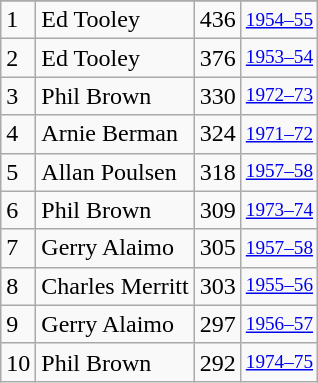<table class="wikitable">
<tr>
</tr>
<tr>
<td>1</td>
<td>Ed Tooley</td>
<td>436</td>
<td style="font-size:80%;"><a href='#'>1954–55</a></td>
</tr>
<tr>
<td>2</td>
<td>Ed Tooley</td>
<td>376</td>
<td style="font-size:80%;"><a href='#'>1953–54</a></td>
</tr>
<tr>
<td>3</td>
<td>Phil Brown</td>
<td>330</td>
<td style="font-size:80%;"><a href='#'>1972–73</a></td>
</tr>
<tr>
<td>4</td>
<td>Arnie Berman</td>
<td>324</td>
<td style="font-size:80%;"><a href='#'>1971–72</a></td>
</tr>
<tr>
<td>5</td>
<td>Allan Poulsen</td>
<td>318</td>
<td style="font-size:80%;"><a href='#'>1957–58</a></td>
</tr>
<tr>
<td>6</td>
<td>Phil Brown</td>
<td>309</td>
<td style="font-size:80%;"><a href='#'>1973–74</a></td>
</tr>
<tr>
<td>7</td>
<td>Gerry Alaimo</td>
<td>305</td>
<td style="font-size:80%;"><a href='#'>1957–58</a></td>
</tr>
<tr>
<td>8</td>
<td>Charles Merritt</td>
<td>303</td>
<td style="font-size:80%;"><a href='#'>1955–56</a></td>
</tr>
<tr>
<td>9</td>
<td>Gerry Alaimo</td>
<td>297</td>
<td style="font-size:80%;"><a href='#'>1956–57</a></td>
</tr>
<tr>
<td>10</td>
<td>Phil Brown</td>
<td>292</td>
<td style="font-size:80%;"><a href='#'>1974–75</a></td>
</tr>
</table>
